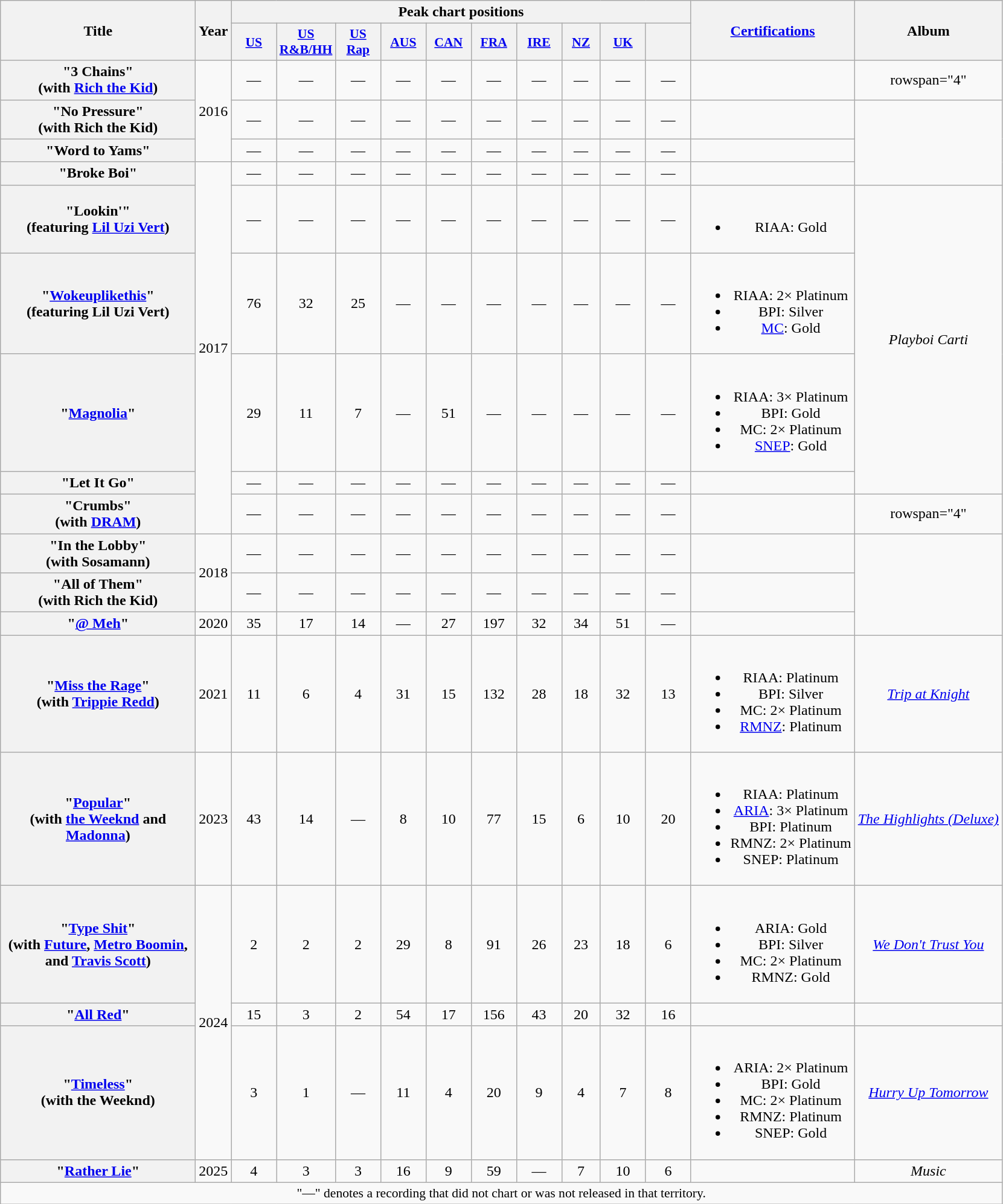<table class="wikitable plainrowheaders" style="text-align:center;">
<tr>
<th scope="col" rowspan="2" style="width:13em;">Title</th>
<th scope="col" rowspan="2">Year</th>
<th scope="col" colspan="10">Peak chart positions</th>
<th scope="col" rowspan="2"><a href='#'>Certifications</a></th>
<th scope="col" rowspan="2">Album</th>
</tr>
<tr>
<th scope="col" style="width:3em;font-size:90%;"><a href='#'>US</a><br></th>
<th scope="col" style="width:3em;font-size:90%;"><a href='#'>US<br>R&B/HH</a><br></th>
<th scope="col" style="width:3em;font-size:90%;"><a href='#'>US<br>Rap</a><br></th>
<th scope="col" style="width:3em;font-size:90%;"><a href='#'>AUS</a><br></th>
<th scope="col" style="width:3em;font-size:90%;"><a href='#'>CAN</a><br></th>
<th scope="col" style="width:3em;font-size:90%;"><a href='#'>FRA</a><br></th>
<th scope="col" style="width:3em;font-size:90%;"><a href='#'>IRE</a><br></th>
<th scope="col" style="width:2.5em;font-size:90%;"><a href='#'>NZ</a><br></th>
<th scope="col" style="width:3em;font-size:90%;"><a href='#'>UK</a><br></th>
<th scope="col" style="width:3em;font-size:90%;"><a href='#'></a><br></th>
</tr>
<tr>
<th scope="row">"3 Chains"<br><span>(with <a href='#'>Rich the Kid</a>)</span></th>
<td rowspan="3">2016</td>
<td>—</td>
<td>—</td>
<td>—</td>
<td>—</td>
<td>—</td>
<td>—</td>
<td>—</td>
<td>—</td>
<td>—</td>
<td>—</td>
<td></td>
<td>rowspan="4" </td>
</tr>
<tr>
<th scope="row">"No Pressure"<br><span>(with Rich the Kid)</span></th>
<td>—</td>
<td>—</td>
<td>—</td>
<td>—</td>
<td>—</td>
<td>—</td>
<td>—</td>
<td>—</td>
<td>—</td>
<td>—</td>
<td></td>
</tr>
<tr>
<th scope="row">"Word to Yams"</th>
<td>—</td>
<td>—</td>
<td>—</td>
<td>—</td>
<td>—</td>
<td>—</td>
<td>—</td>
<td>—</td>
<td>—</td>
<td>—</td>
<td></td>
</tr>
<tr>
<th scope="row">"Broke Boi"</th>
<td rowspan="6">2017</td>
<td>—</td>
<td>—</td>
<td>—</td>
<td>—</td>
<td>—</td>
<td>—</td>
<td>—</td>
<td>—</td>
<td>—</td>
<td>—</td>
<td></td>
</tr>
<tr>
<th scope="row">"Lookin'"<br><span>(featuring <a href='#'>Lil Uzi Vert</a>)</span></th>
<td>—</td>
<td>—</td>
<td>—</td>
<td>—</td>
<td>—</td>
<td>—</td>
<td>—</td>
<td>—</td>
<td>—</td>
<td>—</td>
<td><br><ul><li>RIAA: Gold</li></ul></td>
<td rowspan="4"><em>Playboi Carti</em></td>
</tr>
<tr>
<th scope="row">"<a href='#'>Wokeuplikethis</a>"<br><span>(featuring Lil Uzi Vert)</span></th>
<td>76</td>
<td>32</td>
<td>25</td>
<td>—</td>
<td>—</td>
<td>—</td>
<td>—</td>
<td>—</td>
<td>—</td>
<td>—</td>
<td><br><ul><li>RIAA: 2× Platinum</li><li>BPI: Silver</li><li><a href='#'>MC</a>: Gold</li></ul></td>
</tr>
<tr>
<th scope="row">"<a href='#'>Magnolia</a>"</th>
<td>29</td>
<td>11</td>
<td>7</td>
<td>—</td>
<td>51</td>
<td>—</td>
<td>—</td>
<td>—</td>
<td>—</td>
<td>—</td>
<td><br><ul><li>RIAA: 3× Platinum</li><li>BPI: Gold</li><li>MC: 2× Platinum</li><li><a href='#'>SNEP</a>: Gold</li></ul></td>
</tr>
<tr>
<th scope="row">"Let It Go"</th>
<td>—</td>
<td>—</td>
<td>—</td>
<td>—</td>
<td>—</td>
<td>—</td>
<td>—</td>
<td>—</td>
<td>—</td>
<td>—</td>
<td></td>
</tr>
<tr>
<th scope="row">"Crumbs"<br><span>(with <a href='#'>DRAM</a>)</span></th>
<td>—</td>
<td>—</td>
<td>—</td>
<td>—</td>
<td>—</td>
<td>—</td>
<td>—</td>
<td>—</td>
<td>—</td>
<td>—</td>
<td></td>
<td>rowspan="4" </td>
</tr>
<tr>
<th scope="row">"In the Lobby"<br><span>(with Sosamann)</span></th>
<td rowspan="2">2018</td>
<td>—</td>
<td>—</td>
<td>—</td>
<td>—</td>
<td>—</td>
<td>—</td>
<td>—</td>
<td>—</td>
<td>—</td>
<td>—</td>
<td></td>
</tr>
<tr>
<th scope="row">"All of Them"<br><span>(with Rich the Kid)</span></th>
<td>—</td>
<td>—</td>
<td>—</td>
<td>—</td>
<td>—</td>
<td>—</td>
<td>—</td>
<td>—</td>
<td>—</td>
<td>—</td>
<td></td>
</tr>
<tr>
<th scope="row">"<a href='#'>@ Meh</a>"</th>
<td>2020</td>
<td>35</td>
<td>17</td>
<td>14</td>
<td>—</td>
<td>27</td>
<td>197</td>
<td>32</td>
<td>34</td>
<td>51</td>
<td>—</td>
<td></td>
</tr>
<tr>
<th scope="row">"<a href='#'>Miss the Rage</a>"<br><span>(with <a href='#'>Trippie Redd</a>)</span></th>
<td>2021</td>
<td>11</td>
<td>6</td>
<td>4</td>
<td>31</td>
<td>15</td>
<td>132</td>
<td>28</td>
<td>18</td>
<td>32</td>
<td>13</td>
<td><br><ul><li>RIAA: Platinum</li><li>BPI: Silver</li><li>MC: 2× Platinum</li><li><a href='#'>RMNZ</a>: Platinum</li></ul></td>
<td><em><a href='#'>Trip at Knight</a></em></td>
</tr>
<tr>
<th scope="row">"<a href='#'>Popular</a>"<br><span>(with <a href='#'>the Weeknd</a> and <a href='#'>Madonna</a>)</span></th>
<td>2023</td>
<td>43</td>
<td>14</td>
<td>—</td>
<td>8</td>
<td>10</td>
<td>77</td>
<td>15</td>
<td>6</td>
<td>10</td>
<td>20</td>
<td><br><ul><li>RIAA: Platinum</li><li><a href='#'>ARIA</a>: 3× Platinum</li><li>BPI: Platinum</li><li>RMNZ: 2× Platinum</li><li>SNEP: Platinum</li></ul></td>
<td><em><a href='#'>The Highlights (Deluxe)</a></em></td>
</tr>
<tr>
<th scope="row">"<a href='#'>Type Shit</a>"<br><span>(with <a href='#'>Future</a>, <a href='#'>Metro Boomin</a>, and <a href='#'>Travis Scott</a>)</span></th>
<td rowspan="3">2024</td>
<td>2</td>
<td>2</td>
<td>2</td>
<td>29</td>
<td>8</td>
<td>91</td>
<td>26</td>
<td>23</td>
<td>18</td>
<td>6</td>
<td><br><ul><li>ARIA: Gold</li><li>BPI: Silver</li><li>MC: 2× Platinum</li><li>RMNZ: Gold</li></ul></td>
<td><em><a href='#'>We Don't Trust You</a></em></td>
</tr>
<tr>
<th scope="row">"<a href='#'>All Red</a>"</th>
<td>15</td>
<td>3</td>
<td>2</td>
<td>54</td>
<td>17</td>
<td>156</td>
<td>43</td>
<td>20</td>
<td>32</td>
<td>16</td>
<td></td>
<td></td>
</tr>
<tr>
<th scope="row">"<a href='#'>Timeless</a>"<br><span>(with the Weeknd)</span></th>
<td>3</td>
<td>1</td>
<td>—</td>
<td>11</td>
<td>4</td>
<td>20</td>
<td>9</td>
<td>4</td>
<td>7</td>
<td>8</td>
<td><br><ul><li>ARIA: 2× Platinum</li><li>BPI: Gold</li><li>MC: 2× Platinum</li><li>RMNZ: Platinum</li><li>SNEP: Gold</li></ul></td>
<td><em><a href='#'>Hurry Up Tomorrow</a></em></td>
</tr>
<tr>
<th scope="row">"<a href='#'>Rather Lie</a>"<br></th>
<td>2025</td>
<td>4</td>
<td>3</td>
<td>3</td>
<td>16</td>
<td>9</td>
<td>59<br></td>
<td>—</td>
<td>7</td>
<td>10</td>
<td>6</td>
<td></td>
<td><em>Music</em></td>
</tr>
<tr>
<td colspan="14" style="font-size:90%">"—" denotes a recording that did not chart or was not released in that territory.</td>
</tr>
</table>
